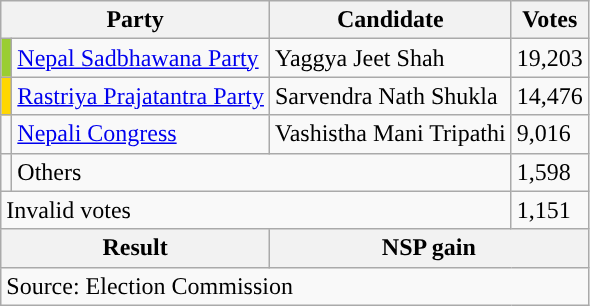<table class="wikitable">
<tr>
<th colspan="2">Party</th>
<th>Candidate</th>
<th>Votes</th>
</tr>
<tr>
<td style="background-color:yellowgreen"></td>
<td><a href='#'>Nepal Sadbhawana Party</a></td>
<td>Yaggya Jeet Shah</td>
<td>19,203</td>
</tr>
<tr>
<td style="background-color:gold"></td>
<td><a href='#'>Rastriya Prajatantra Party</a></td>
<td>Sarvendra Nath Shukla</td>
<td>14,476</td>
</tr>
<tr>
<td style="background-color:"></td>
<td><a href='#'>Nepali Congress</a></td>
<td>Vashistha Mani Tripathi</td>
<td>9,016</td>
</tr>
<tr>
<td></td>
<td colspan="2">Others</td>
<td>1,598</td>
</tr>
<tr>
<td colspan="3">Invalid votes</td>
<td>1,151</td>
</tr>
<tr>
<th colspan="2">Result</th>
<th colspan="2">NSP gain</th>
</tr>
<tr>
<td colspan="4">Source: Election Commission</td>
</tr>
</table>
